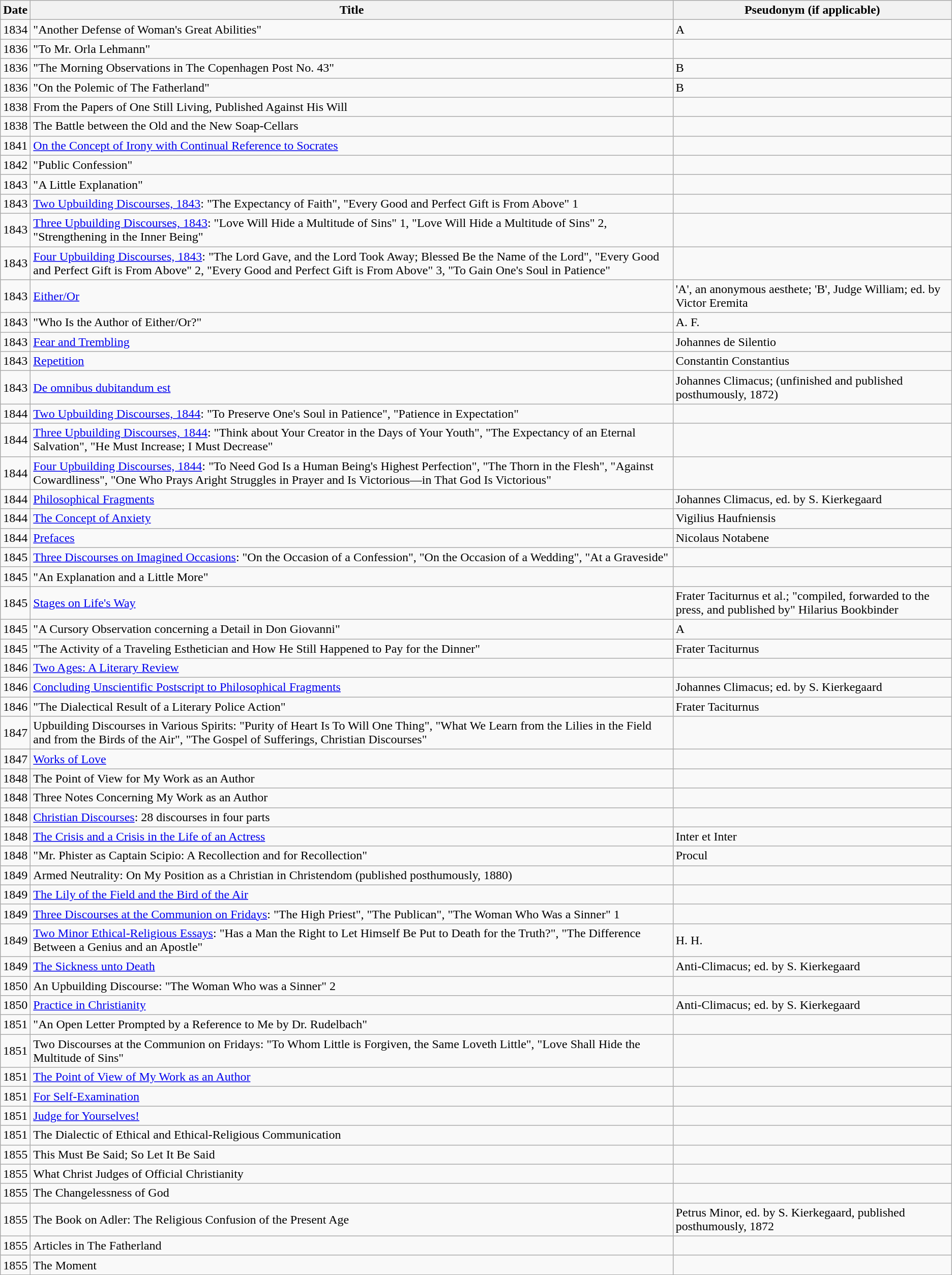<table class="wikitable sortable">
<tr>
<th>Date</th>
<th>Title</th>
<th>Pseudonym (if applicable)</th>
</tr>
<tr>
<td>1834</td>
<td>"Another Defense of Woman's Great Abilities"</td>
<td>A</td>
</tr>
<tr>
<td>1836</td>
<td>"To Mr. Orla Lehmann"</td>
<td></td>
</tr>
<tr>
<td>1836</td>
<td>"The Morning Observations in The Copenhagen Post No. 43"</td>
<td>B</td>
</tr>
<tr>
<td>1836</td>
<td>"On the Polemic of The Fatherland"</td>
<td>B</td>
</tr>
<tr>
<td>1838</td>
<td>From the Papers of One Still Living, Published Against His Will</td>
<td></td>
</tr>
<tr>
<td>1838</td>
<td>The Battle between the Old and the New Soap-Cellars</td>
<td></td>
</tr>
<tr>
<td>1841</td>
<td><a href='#'>On the Concept of Irony with Continual Reference to Socrates</a></td>
<td></td>
</tr>
<tr>
<td>1842</td>
<td>"Public Confession"</td>
<td></td>
</tr>
<tr>
<td>1843</td>
<td>"A Little Explanation"</td>
<td></td>
</tr>
<tr>
<td>1843</td>
<td><a href='#'>Two Upbuilding Discourses, 1843</a>: "The Expectancy of Faith", "Every Good and Perfect Gift is From Above" 1</td>
<td></td>
</tr>
<tr>
<td>1843</td>
<td><a href='#'>Three Upbuilding Discourses, 1843</a>: "Love Will Hide a Multitude of Sins" 1, "Love Will Hide a Multitude of Sins" 2, "Strengthening in the Inner Being"</td>
<td></td>
</tr>
<tr>
<td>1843</td>
<td><a href='#'>Four Upbuilding Discourses, 1843</a>: "The Lord Gave, and the Lord Took Away; Blessed Be the Name of the Lord", "Every Good and Perfect Gift is From Above" 2, "Every Good and Perfect Gift is From Above" 3, "To Gain One's Soul in Patience"</td>
<td></td>
</tr>
<tr>
<td>1843</td>
<td><a href='#'>Either/Or</a></td>
<td>'A', an anonymous aesthete; 'B', Judge William; ed. by Victor Eremita</td>
</tr>
<tr>
<td>1843</td>
<td>"Who Is the Author of Either/Or?"</td>
<td>A. F.</td>
</tr>
<tr>
<td>1843</td>
<td><a href='#'>Fear and Trembling</a></td>
<td>Johannes de Silentio</td>
</tr>
<tr>
<td>1843</td>
<td><a href='#'>Repetition</a></td>
<td>Constantin Constantius</td>
</tr>
<tr>
<td>1843</td>
<td><a href='#'>De omnibus dubitandum est</a></td>
<td>Johannes Climacus; (unfinished and published posthumously, 1872)</td>
</tr>
<tr>
<td>1844</td>
<td><a href='#'>Two Upbuilding Discourses, 1844</a>: "To Preserve One's Soul in Patience", "Patience in Expectation"</td>
<td></td>
</tr>
<tr>
<td>1844</td>
<td><a href='#'>Three Upbuilding Discourses, 1844</a>: "Think about Your Creator in the Days of Your Youth", "The Expectancy of an Eternal Salvation", "He Must Increase; I Must Decrease"</td>
<td></td>
</tr>
<tr>
<td>1844</td>
<td><a href='#'>Four Upbuilding Discourses, 1844</a>: "To Need God Is a Human Being's Highest Perfection", "The Thorn in the Flesh", "Against Cowardliness", "One Who Prays Aright Struggles in Prayer and Is Victorious—in That God Is Victorious"</td>
<td></td>
</tr>
<tr>
<td>1844</td>
<td><a href='#'>Philosophical Fragments</a></td>
<td>Johannes Climacus, ed. by S. Kierkegaard</td>
</tr>
<tr>
<td>1844</td>
<td><a href='#'>The Concept of Anxiety</a></td>
<td>Vigilius Haufniensis</td>
</tr>
<tr>
<td>1844</td>
<td><a href='#'>Prefaces</a></td>
<td>Nicolaus Notabene</td>
</tr>
<tr>
<td>1845</td>
<td><a href='#'>Three Discourses on Imagined Occasions</a>: "On the Occasion of a Confession", "On the Occasion of a Wedding", "At a Graveside"</td>
<td></td>
</tr>
<tr>
<td>1845</td>
<td>"An Explanation and a Little More"</td>
<td></td>
</tr>
<tr>
<td>1845</td>
<td><a href='#'>Stages on Life's Way</a></td>
<td>Frater Taciturnus et al.; "compiled, forwarded to the press, and published by" Hilarius Bookbinder</td>
</tr>
<tr>
<td>1845</td>
<td>"A Cursory Observation concerning a Detail in Don Giovanni"</td>
<td>A</td>
</tr>
<tr>
<td>1845</td>
<td>"The Activity of a Traveling Esthetician and How He Still Happened to Pay for the Dinner"</td>
<td>Frater Taciturnus</td>
</tr>
<tr>
<td>1846</td>
<td><a href='#'>Two Ages: A Literary Review</a></td>
<td></td>
</tr>
<tr>
<td>1846</td>
<td><a href='#'>Concluding Unscientific Postscript to Philosophical Fragments</a></td>
<td>Johannes Climacus; ed. by S. Kierkegaard</td>
</tr>
<tr>
<td>1846</td>
<td>"The Dialectical Result of a Literary Police Action"</td>
<td>Frater Taciturnus</td>
</tr>
<tr>
<td>1847</td>
<td>Upbuilding Discourses in Various Spirits: "Purity of Heart Is To Will One Thing", "What We Learn from the Lilies in the Field and from the Birds of the Air", "The Gospel of Sufferings, Christian Discourses"</td>
<td></td>
</tr>
<tr>
<td>1847</td>
<td><a href='#'>Works of Love</a></td>
<td></td>
</tr>
<tr>
<td>1848</td>
<td>The Point of View for My Work as an Author</td>
<td></td>
</tr>
<tr>
<td>1848</td>
<td>Three Notes Concerning My Work as an Author</td>
<td></td>
</tr>
<tr>
<td>1848</td>
<td><a href='#'>Christian Discourses</a>: 28 discourses in four parts</td>
<td></td>
</tr>
<tr>
<td>1848</td>
<td><a href='#'>The Crisis and a Crisis in the Life of an Actress</a></td>
<td>Inter et Inter</td>
</tr>
<tr>
<td>1848</td>
<td>"Mr. Phister as Captain Scipio: A Recollection and for Recollection"</td>
<td>Procul</td>
</tr>
<tr>
<td>1849</td>
<td>Armed Neutrality: On My Position as a Christian in Christendom (published posthumously, 1880)</td>
<td></td>
</tr>
<tr>
<td>1849</td>
<td><a href='#'>The Lily of the Field and the Bird of the Air</a></td>
<td></td>
</tr>
<tr>
<td>1849</td>
<td><a href='#'>Three Discourses at the Communion on Fridays</a>: "The High Priest", "The Publican", "The Woman Who Was a Sinner" 1</td>
<td></td>
</tr>
<tr>
<td>1849</td>
<td><a href='#'>Two Minor Ethical-Religious Essays</a>: "Has a Man the Right to Let Himself Be Put to Death for the Truth?", "The Difference Between a Genius and an Apostle"</td>
<td>H. H.</td>
</tr>
<tr>
<td>1849</td>
<td><a href='#'>The Sickness unto Death</a></td>
<td>Anti-Climacus; ed. by S. Kierkegaard</td>
</tr>
<tr>
<td>1850</td>
<td>An Upbuilding Discourse: "The Woman Who was a Sinner" 2</td>
<td></td>
</tr>
<tr>
<td>1850</td>
<td><a href='#'>Practice in Christianity</a></td>
<td>Anti-Climacus; ed. by S. Kierkegaard</td>
</tr>
<tr>
<td>1851</td>
<td>"An Open Letter Prompted by a Reference to Me by Dr. Rudelbach"</td>
<td></td>
</tr>
<tr>
<td>1851</td>
<td>Two Discourses at the Communion on Fridays: "To Whom Little is Forgiven, the Same Loveth Little", "Love Shall Hide the Multitude of Sins"</td>
<td></td>
</tr>
<tr>
<td>1851</td>
<td><a href='#'>The Point of View of My Work as an Author</a></td>
<td></td>
</tr>
<tr>
<td>1851</td>
<td><a href='#'>For Self-Examination</a></td>
<td></td>
</tr>
<tr>
<td>1851</td>
<td><a href='#'>Judge for Yourselves!</a></td>
<td></td>
</tr>
<tr>
<td>1851</td>
<td>The Dialectic of Ethical and Ethical-Religious Communication</td>
<td></td>
</tr>
<tr>
<td>1855</td>
<td>This Must Be Said; So Let It Be Said</td>
<td></td>
</tr>
<tr>
<td>1855</td>
<td>What Christ Judges of Official Christianity</td>
<td></td>
</tr>
<tr>
<td>1855</td>
<td>The Changelessness of God</td>
<td></td>
</tr>
<tr>
<td>1855</td>
<td>The Book on Adler: The Religious Confusion of the Present Age</td>
<td>Petrus Minor, ed. by S. Kierkegaard, published posthumously, 1872</td>
</tr>
<tr>
<td>1855</td>
<td>Articles in The Fatherland</td>
<td></td>
</tr>
<tr>
<td>1855</td>
<td>The Moment</td>
</tr>
</table>
